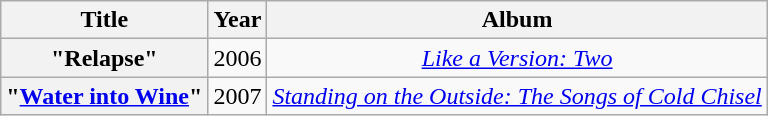<table class="wikitable plainrowheaders" style="text-align:center;">
<tr>
<th scope="col">Title</th>
<th scope="col">Year</th>
<th scope="col">Album</th>
</tr>
<tr>
<th scope="row">"Relapse" </th>
<td>2006</td>
<td><em><a href='#'>Like a Version: Two</a></em></td>
</tr>
<tr>
<th scope="row">"<a href='#'>Water into Wine</a>" </th>
<td>2007</td>
<td><em><a href='#'>Standing on the Outside: The Songs of Cold Chisel</a></em></td>
</tr>
</table>
